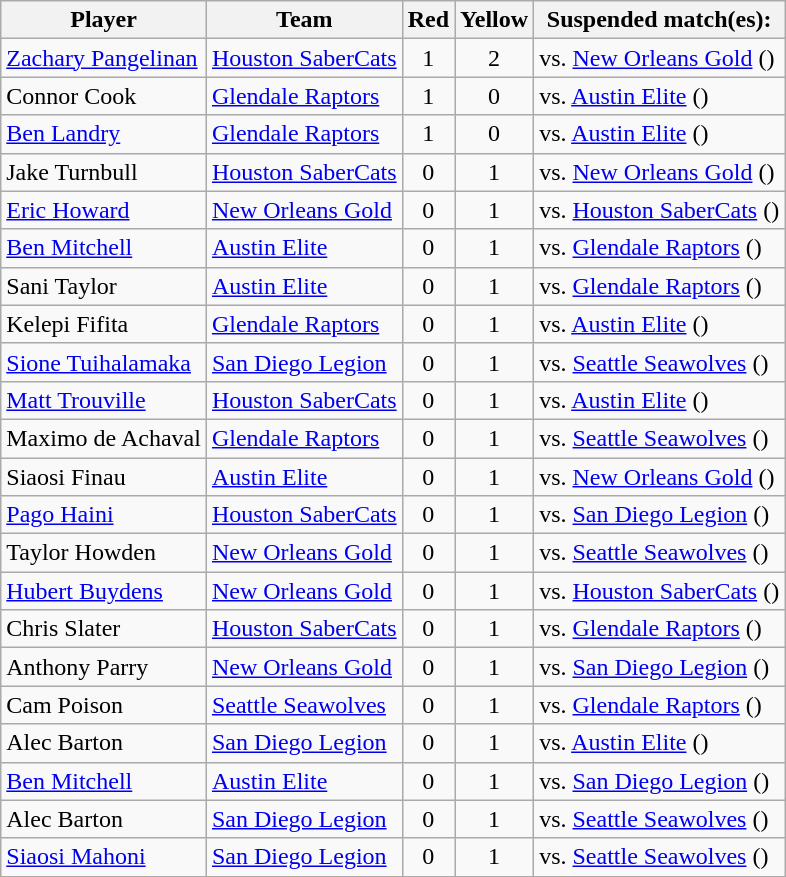<table class="wikitable sortable" style="text-align:center;">
<tr>
<th>Player</th>
<th>Team</th>
<th> Red</th>
<th> Yellow</th>
<th class="unsortable">Suspended match(es):</th>
</tr>
<tr>
<td align="left"><a href='#'>Zachary Pangelinan</a></td>
<td align="left"><a href='#'>Houston SaberCats</a></td>
<td>1</td>
<td>2</td>
<td align="left">vs. <a href='#'>New Orleans Gold</a> (<small></small>)</td>
</tr>
<tr>
<td align="left">Connor Cook</td>
<td align="left"><a href='#'>Glendale Raptors</a></td>
<td>1</td>
<td>0</td>
<td align="left">vs. <a href='#'>Austin Elite</a> (<small></small>)</td>
</tr>
<tr>
<td align="left"><a href='#'>Ben Landry</a></td>
<td align="left"><a href='#'>Glendale Raptors</a></td>
<td>1</td>
<td>0</td>
<td align="left">vs. <a href='#'>Austin Elite</a> (<small></small>)</td>
</tr>
<tr>
<td align="left">Jake Turnbull</td>
<td align="left"><a href='#'>Houston SaberCats</a></td>
<td>0</td>
<td>1</td>
<td align="left">vs. <a href='#'>New Orleans Gold</a> (<small></small>)</td>
</tr>
<tr>
<td align="left"><a href='#'>Eric Howard</a></td>
<td align="left"><a href='#'>New Orleans Gold</a></td>
<td>0</td>
<td>1</td>
<td align="left">vs. <a href='#'>Houston SaberCats</a> (<small></small>)</td>
</tr>
<tr>
<td align="left"><a href='#'>Ben Mitchell</a></td>
<td align="left"><a href='#'>Austin Elite</a></td>
<td>0</td>
<td>1</td>
<td align="left">vs. <a href='#'>Glendale Raptors</a> (<small></small>)</td>
</tr>
<tr>
<td align="left">Sani Taylor</td>
<td align="left"><a href='#'>Austin Elite</a></td>
<td>0</td>
<td>1</td>
<td align="left">vs. <a href='#'>Glendale Raptors</a> (<small></small>)</td>
</tr>
<tr>
<td align="left">Kelepi Fifita</td>
<td align="left"><a href='#'>Glendale Raptors</a></td>
<td>0</td>
<td>1</td>
<td align="left">vs. <a href='#'>Austin Elite</a> (<small></small>)</td>
</tr>
<tr>
<td align="left"><a href='#'>Sione Tuihalamaka</a></td>
<td align="left"><a href='#'>San Diego Legion</a></td>
<td>0</td>
<td>1</td>
<td align="left">vs. <a href='#'>Seattle Seawolves</a> (<small></small>)</td>
</tr>
<tr>
<td align="left"><a href='#'>Matt Trouville</a></td>
<td align="left"><a href='#'>Houston SaberCats</a></td>
<td>0</td>
<td>1</td>
<td align="left">vs. <a href='#'>Austin Elite</a> (<small></small>)</td>
</tr>
<tr>
<td align="left">Maximo de Achaval</td>
<td align="left"><a href='#'>Glendale Raptors</a></td>
<td>0</td>
<td>1</td>
<td align="left">vs. <a href='#'>Seattle Seawolves</a> (<small></small>)</td>
</tr>
<tr>
<td align="left">Siaosi Finau</td>
<td align="left"><a href='#'>Austin Elite</a></td>
<td>0</td>
<td>1</td>
<td align="left">vs. <a href='#'>New Orleans Gold</a> (<small></small>)</td>
</tr>
<tr>
<td align="left"><a href='#'>Pago Haini</a></td>
<td align="left"><a href='#'>Houston SaberCats</a></td>
<td>0</td>
<td>1</td>
<td align="left">vs. <a href='#'>San Diego Legion</a> (<small></small>)</td>
</tr>
<tr>
<td align="left">Taylor Howden</td>
<td align="left"><a href='#'>New Orleans Gold</a></td>
<td>0</td>
<td>1</td>
<td align="left">vs. <a href='#'>Seattle Seawolves</a> (<small></small>)</td>
</tr>
<tr>
<td align="left"><a href='#'>Hubert Buydens</a></td>
<td align="left"><a href='#'>New Orleans Gold</a></td>
<td>0</td>
<td>1</td>
<td align="left">vs. <a href='#'>Houston SaberCats</a> (<small></small>)</td>
</tr>
<tr>
<td align="left">Chris Slater</td>
<td align="left"><a href='#'>Houston SaberCats</a></td>
<td>0</td>
<td>1</td>
<td align="left">vs. <a href='#'>Glendale Raptors</a> (<small></small>)</td>
</tr>
<tr>
<td align="left">Anthony Parry</td>
<td align="left"><a href='#'>New Orleans Gold</a></td>
<td>0</td>
<td>1</td>
<td align="left">vs. <a href='#'>San Diego Legion</a> (<small></small>)</td>
</tr>
<tr>
<td align="left">Cam Poison</td>
<td align="left"><a href='#'>Seattle Seawolves</a></td>
<td>0</td>
<td>1</td>
<td align="left">vs. <a href='#'>Glendale Raptors</a> (<small></small>)</td>
</tr>
<tr>
<td align="left">Alec Barton</td>
<td align="left"><a href='#'>San Diego Legion</a></td>
<td>0</td>
<td>1</td>
<td align="left">vs. <a href='#'>Austin Elite</a> (<small></small>)</td>
</tr>
<tr>
<td align="left"><a href='#'>Ben Mitchell</a></td>
<td align="left"><a href='#'>Austin Elite</a></td>
<td>0</td>
<td>1</td>
<td align="left">vs. <a href='#'>San Diego Legion</a> (<small></small>)</td>
</tr>
<tr>
<td align="left">Alec Barton</td>
<td align="left"><a href='#'>San Diego Legion</a></td>
<td>0</td>
<td>1</td>
<td align="left">vs. <a href='#'>Seattle Seawolves</a> (<small></small>)</td>
</tr>
<tr>
<td align="left"><a href='#'>Siaosi Mahoni</a></td>
<td align="left"><a href='#'>San Diego Legion</a></td>
<td>0</td>
<td>1</td>
<td align="left">vs. <a href='#'>Seattle Seawolves</a> (<small></small>)</td>
</tr>
<tr>
</tr>
</table>
